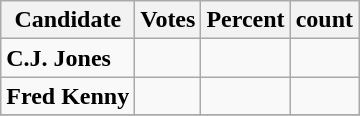<table class="wikitable">
<tr>
<th>Candidate</th>
<th>Votes</th>
<th>Percent</th>
<th>count</th>
</tr>
<tr>
<td style="font-weight:bold;">C.J. Jones</td>
<td style="text-align:right;"></td>
<td style="text-align:right;"></td>
<td style="text-align:right;"></td>
</tr>
<tr>
<td style="font-weight:bold;">Fred Kenny</td>
<td style="text-align:right;"></td>
<td style="text-align:right;"></td>
<td style="text-align:right;"></td>
</tr>
<tr>
</tr>
</table>
